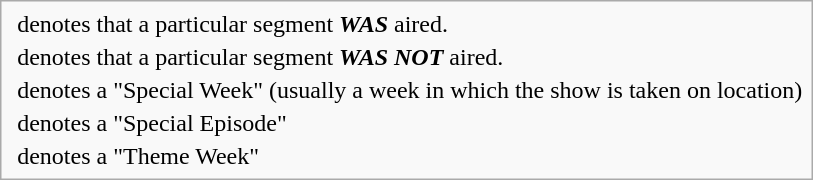<table class="infobox" style="font-size:100%">
<tr>
<td></td>
<td>denotes that a particular segment <strong><em>WAS</em></strong> aired.</td>
</tr>
<tr>
<td></td>
<td>denotes that a particular segment <strong><em>WAS NOT</em></strong> aired.</td>
</tr>
<tr>
<td></td>
<td>denotes a "Special Week" (usually a week in which the show is taken on location)</td>
</tr>
<tr>
<td></td>
<td>denotes a "Special Episode"</td>
</tr>
<tr>
<td></td>
<td>denotes a "Theme Week"</td>
</tr>
</table>
